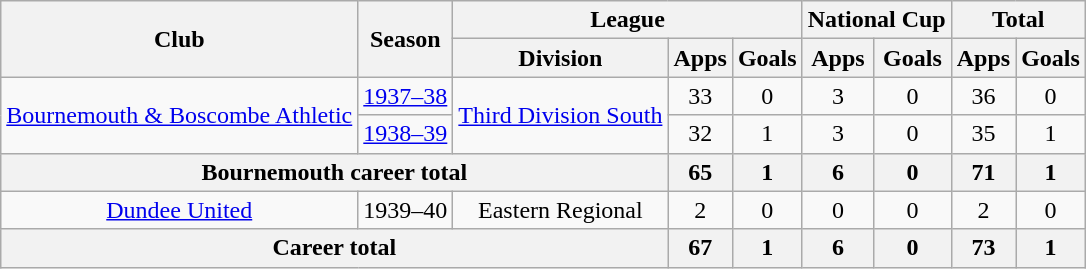<table class="wikitable" style="text-align:center;">
<tr>
<th rowspan="2">Club</th>
<th rowspan="2">Season</th>
<th colspan="3">League</th>
<th colspan="2">National Cup</th>
<th colspan="2">Total</th>
</tr>
<tr>
<th>Division</th>
<th>Apps</th>
<th>Goals</th>
<th>Apps</th>
<th>Goals</th>
<th>Apps</th>
<th>Goals</th>
</tr>
<tr>
<td rowspan="2"><a href='#'>Bournemouth & Boscombe Athletic</a></td>
<td><a href='#'>1937–38</a></td>
<td rowspan="2"><a href='#'>Third Division South</a></td>
<td>33</td>
<td>0</td>
<td>3</td>
<td>0</td>
<td>36</td>
<td>0</td>
</tr>
<tr>
<td><a href='#'>1938–39</a></td>
<td>32</td>
<td>1</td>
<td>3</td>
<td>0</td>
<td>35</td>
<td>1</td>
</tr>
<tr>
<th colspan="3">Bournemouth career total</th>
<th>65</th>
<th>1</th>
<th>6</th>
<th>0</th>
<th>71</th>
<th>1</th>
</tr>
<tr>
<td><a href='#'>Dundee United</a></td>
<td>1939–40</td>
<td>Eastern Regional</td>
<td>2</td>
<td>0</td>
<td>0</td>
<td>0</td>
<td>2</td>
<td>0</td>
</tr>
<tr>
<th colspan="3">Career total</th>
<th>67</th>
<th>1</th>
<th>6</th>
<th>0</th>
<th>73</th>
<th>1</th>
</tr>
</table>
